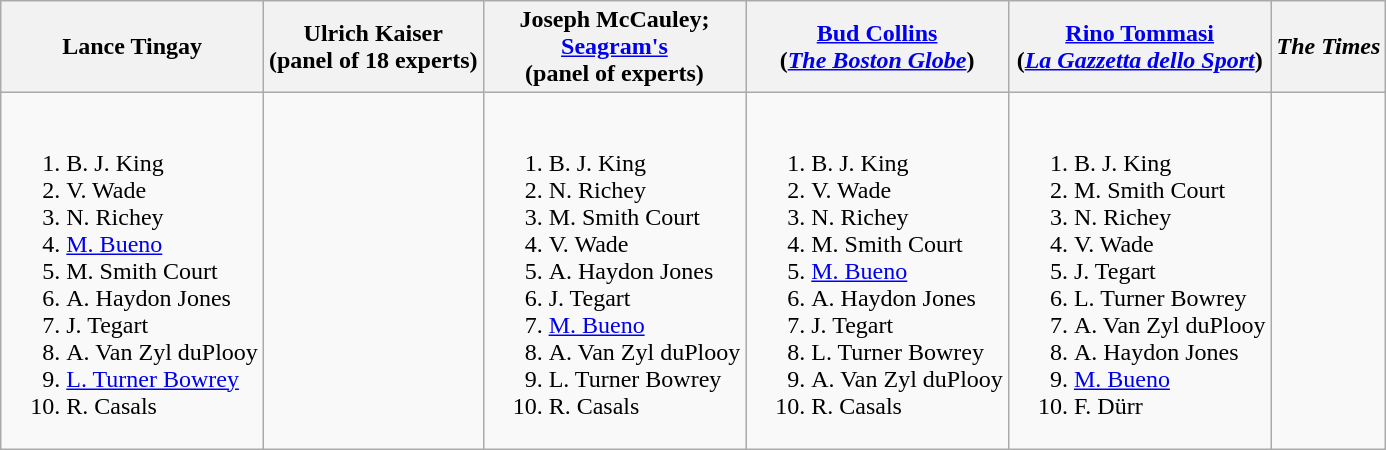<table class="wikitable">
<tr>
<th>Lance Tingay<strong></strong></th>
<th>Ulrich Kaiser<em></em><br>(panel of 18 experts)</th>
<th>Joseph McCauley;<br><a href='#'>Seagram's</a><br>(panel of experts)</th>
<th><a href='#'>Bud Collins</a><br>(<em><a href='#'>The Boston Globe</a></em>)</th>
<th><a href='#'>Rino Tommasi</a><br>(<em><a href='#'>La Gazzetta dello Sport</a></em>)</th>
<th><em>The Times</em></th>
</tr>
<tr style="vertical-align: top;">
<td style="white-space: nowrap;"><br><ol><li> B. J. King</li><li> V. Wade</li><li> N. Richey</li><li> <a href='#'>M. Bueno</a></li><li> M. Smith Court</li><li> A. Haydon Jones</li><li> J. Tegart</li><li> A. Van Zyl duPlooy</li><li> <a href='#'>L. Turner Bowrey</a></li><li> R. Casals</li></ol></td>
<td></td>
<td style="white-space: nowrap;"><br><ol><li> B. J. King</li><li> N. Richey</li><li> M. Smith Court</li><li> V. Wade</li><li> A. Haydon Jones</li><li> J. Tegart</li><li> <a href='#'>M. Bueno</a></li><li> A. Van Zyl duPlooy</li><li> L. Turner Bowrey</li><li> R. Casals</li></ol></td>
<td style="white-space: nowrap;"><br><ol><li> B. J. King</li><li> V. Wade</li><li> N. Richey</li><li> M. Smith Court</li><li> <a href='#'>M. Bueno</a></li><li> A. Haydon Jones</li><li> J. Tegart</li><li> L. Turner Bowrey</li><li> A. Van Zyl duPlooy</li><li> R. Casals</li></ol></td>
<td style="white-space: nowrap;"><br><ol><li> B. J. King</li><li> M. Smith Court</li><li> N. Richey</li><li> V. Wade</li><li> J. Tegart</li><li> L. Turner Bowrey</li><li> A. Van Zyl duPlooy</li><li> A. Haydon Jones</li><li> <a href='#'>M. Bueno</a></li><li> F. Dürr</li></ol></td>
<td></td>
</tr>
</table>
